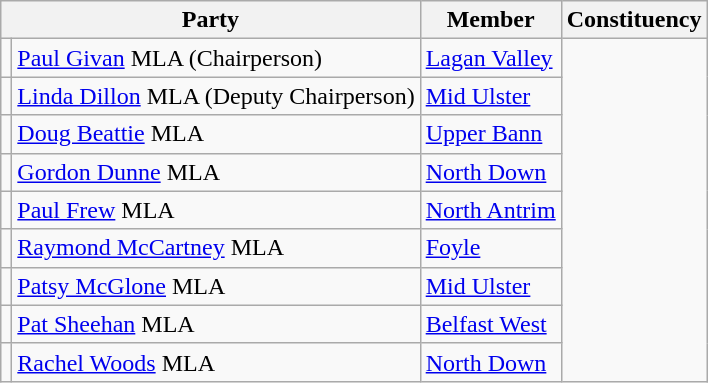<table class="wikitable" border="1">
<tr>
<th colspan="2" scope="col">Party</th>
<th scope="col">Member</th>
<th scope="col">Constituency</th>
</tr>
<tr>
<td></td>
<td><a href='#'>Paul Givan</a> MLA (Chairperson)</td>
<td><a href='#'>Lagan Valley</a></td>
</tr>
<tr>
<td></td>
<td><a href='#'>Linda Dillon</a> MLA (Deputy Chairperson)</td>
<td><a href='#'>Mid Ulster</a></td>
</tr>
<tr>
<td></td>
<td><a href='#'>Doug Beattie</a> MLA</td>
<td><a href='#'>Upper Bann</a></td>
</tr>
<tr>
<td></td>
<td><a href='#'>Gordon Dunne</a> MLA</td>
<td><a href='#'>North Down</a></td>
</tr>
<tr>
<td></td>
<td><a href='#'>Paul Frew</a> MLA</td>
<td><a href='#'>North Antrim</a></td>
</tr>
<tr>
<td></td>
<td><a href='#'>Raymond McCartney</a> MLA</td>
<td><a href='#'>Foyle</a></td>
</tr>
<tr>
<td></td>
<td><a href='#'>Patsy McGlone</a> MLA</td>
<td><a href='#'>Mid Ulster</a></td>
</tr>
<tr>
<td></td>
<td><a href='#'>Pat Sheehan</a> MLA</td>
<td><a href='#'>Belfast West</a></td>
</tr>
<tr>
<td></td>
<td><a href='#'>Rachel Woods</a> MLA</td>
<td><a href='#'>North Down</a></td>
</tr>
</table>
